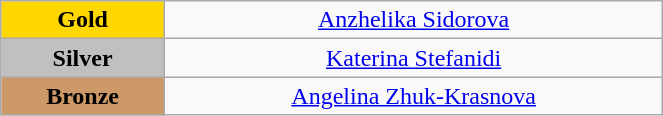<table class="wikitable" style=" text-align:center; " width="35%">
<tr>
<td bgcolor="gold"><strong>Gold</strong></td>
<td><a href='#'>Anzhelika Sidorova</a><br>  <small><em></em></small></td>
</tr>
<tr>
<td bgcolor="silver"><strong>Silver</strong></td>
<td><a href='#'>Katerina Stefanidi</a><br>  <small><em></em></small></td>
</tr>
<tr>
<td bgcolor="CC9966"><strong>Bronze</strong></td>
<td><a href='#'>Angelina Zhuk-Krasnova</a><br>  <small><em></em></small></td>
</tr>
</table>
